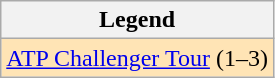<table class="wikitable">
<tr>
<th>Legend</th>
</tr>
<tr style="background:moccasin">
<td><a href='#'>ATP Challenger Tour</a> (1–3)</td>
</tr>
</table>
